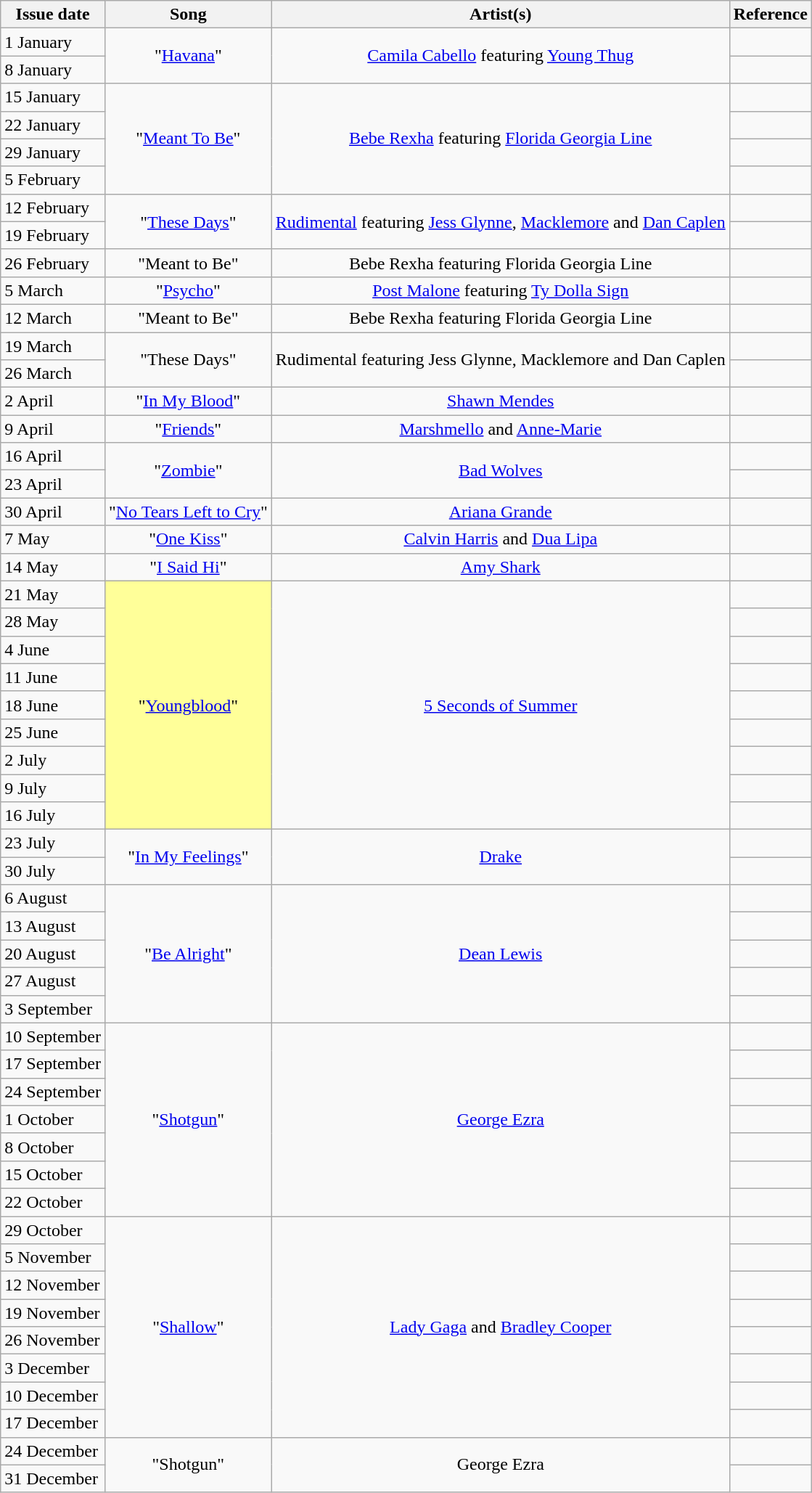<table class="wikitable">
<tr>
<th>Issue date</th>
<th>Song</th>
<th>Artist(s)</th>
<th>Reference</th>
</tr>
<tr>
<td align="left">1 January</td>
<td align="center" rowspan="2">"<a href='#'>Havana</a>"</td>
<td align="center" rowspan="2"><a href='#'>Camila Cabello</a> featuring <a href='#'>Young Thug</a></td>
<td align="center"></td>
</tr>
<tr>
<td align="left">8 January</td>
<td align="center"></td>
</tr>
<tr>
<td align="left">15 January</td>
<td align="center" rowspan="4">"<a href='#'>Meant To Be</a>"</td>
<td align="center" rowspan="4"><a href='#'>Bebe Rexha</a> featuring <a href='#'>Florida Georgia Line</a></td>
<td align="center"></td>
</tr>
<tr>
<td align="left">22 January</td>
<td align="center"></td>
</tr>
<tr>
<td align="left">29 January</td>
<td align="center"></td>
</tr>
<tr>
<td align="left">5 February</td>
<td align="center"></td>
</tr>
<tr>
<td align="left">12 February</td>
<td align="center" rowspan="2">"<a href='#'>These Days</a>"</td>
<td align="center" rowspan="2"><a href='#'>Rudimental</a> featuring <a href='#'>Jess Glynne</a>, <a href='#'>Macklemore</a> and <a href='#'>Dan Caplen</a></td>
<td align="center"></td>
</tr>
<tr>
<td align="left">19 February</td>
<td align="center"></td>
</tr>
<tr>
<td align="left">26 February</td>
<td align="center">"Meant to Be"</td>
<td align="center">Bebe Rexha featuring Florida Georgia Line</td>
<td align="center"></td>
</tr>
<tr>
<td align="left">5 March</td>
<td align="center">"<a href='#'>Psycho</a>"</td>
<td align="center"><a href='#'>Post Malone</a> featuring <a href='#'>Ty Dolla Sign</a></td>
<td align="center"></td>
</tr>
<tr>
<td align="left">12 March</td>
<td align="center">"Meant to Be"</td>
<td align="center">Bebe Rexha featuring Florida Georgia Line</td>
<td align="center"></td>
</tr>
<tr>
<td align="left">19 March</td>
<td align="center" rowspan="2">"These Days"</td>
<td align="center" rowspan="2">Rudimental featuring Jess Glynne, Macklemore and Dan Caplen</td>
<td align="center"></td>
</tr>
<tr>
<td align="left">26 March</td>
<td align="center"></td>
</tr>
<tr>
<td align="left">2 April</td>
<td align="center">"<a href='#'>In My Blood</a>"</td>
<td align="center"><a href='#'>Shawn Mendes</a></td>
<td align="center"></td>
</tr>
<tr>
<td align="left">9 April</td>
<td align="center">"<a href='#'>Friends</a>"</td>
<td align="center"><a href='#'>Marshmello</a> and <a href='#'>Anne-Marie</a></td>
<td align="center"></td>
</tr>
<tr>
<td align="left">16 April</td>
<td align="center" rowspan="2">"<a href='#'>Zombie</a>"</td>
<td align="center" rowspan="2"><a href='#'>Bad Wolves</a></td>
<td align="center"></td>
</tr>
<tr>
<td align="left">23 April</td>
<td align="center"></td>
</tr>
<tr>
<td align="left">30 April</td>
<td align="center">"<a href='#'>No Tears Left to Cry</a>"</td>
<td align="center"><a href='#'>Ariana Grande</a></td>
<td align="center"></td>
</tr>
<tr>
<td align="left">7 May</td>
<td align="center">"<a href='#'>One Kiss</a>"</td>
<td align="center"><a href='#'>Calvin Harris</a> and <a href='#'>Dua Lipa</a></td>
<td align="center"></td>
</tr>
<tr>
<td align="left">14 May</td>
<td align="center">"<a href='#'>I Said Hi</a>"</td>
<td align="center"><a href='#'>Amy Shark</a></td>
<td align="center"></td>
</tr>
<tr>
<td align="left">21 May</td>
<td bgcolor=#FFFF99 align="center" rowspan="9">"<a href='#'>Youngblood</a>"</td>
<td align="center" rowspan="9"><a href='#'>5 Seconds of Summer</a></td>
<td align="center"></td>
</tr>
<tr>
<td align="left">28 May</td>
<td align="center"></td>
</tr>
<tr>
<td align="left">4 June</td>
<td align="center"></td>
</tr>
<tr>
<td align="left">11 June</td>
<td align="center"></td>
</tr>
<tr>
<td align="left">18 June</td>
<td align="center"></td>
</tr>
<tr>
<td align="left">25 June</td>
<td align="center"></td>
</tr>
<tr>
<td align="left">2 July</td>
<td align="center"></td>
</tr>
<tr>
<td align="left">9 July</td>
<td align="center"></td>
</tr>
<tr>
<td align="left">16 July</td>
<td align="center"></td>
</tr>
<tr>
<td align="left">23 July</td>
<td align="center" rowspan="2">"<a href='#'>In My Feelings</a>"</td>
<td align="center" rowspan="2"><a href='#'>Drake</a></td>
<td align="center"></td>
</tr>
<tr>
<td align="left">30 July</td>
<td align="center"></td>
</tr>
<tr>
<td align="left">6 August</td>
<td align="center" rowspan="5">"<a href='#'>Be Alright</a>"</td>
<td align="center" rowspan="5"><a href='#'>Dean Lewis</a></td>
<td align="center"></td>
</tr>
<tr>
<td align="left">13 August</td>
<td align="center"></td>
</tr>
<tr>
<td align="left">20 August</td>
<td align="center"></td>
</tr>
<tr>
<td align="left">27 August</td>
<td align="center"></td>
</tr>
<tr>
<td align="left">3 September</td>
<td align="center"></td>
</tr>
<tr>
<td align="left">10 September</td>
<td align="center" rowspan="7">"<a href='#'>Shotgun</a>"</td>
<td align="center" rowspan="7"><a href='#'>George Ezra</a></td>
<td align="center"></td>
</tr>
<tr>
<td align="left">17 September</td>
<td align="center"></td>
</tr>
<tr>
<td align="left">24 September</td>
<td align="center"></td>
</tr>
<tr>
<td align="left">1 October</td>
<td align="center"></td>
</tr>
<tr>
<td align="left">8 October</td>
<td align="center"></td>
</tr>
<tr>
<td align="left">15 October</td>
<td align="center"></td>
</tr>
<tr>
<td align="left">22 October</td>
<td align="center"></td>
</tr>
<tr>
<td align="left">29 October</td>
<td align="center" rowspan="8">"<a href='#'>Shallow</a>"</td>
<td align="center" rowspan="8"><a href='#'>Lady Gaga</a> and <a href='#'>Bradley Cooper</a></td>
<td align="center"></td>
</tr>
<tr>
<td align="left">5 November</td>
<td align="center"></td>
</tr>
<tr>
<td align="left">12 November</td>
<td align="center"></td>
</tr>
<tr>
<td align="left">19 November</td>
<td align="center"></td>
</tr>
<tr>
<td align="left">26 November</td>
<td align="center"></td>
</tr>
<tr>
<td align="left">3 December</td>
<td align="center"></td>
</tr>
<tr>
<td align="left">10 December</td>
<td align="center"></td>
</tr>
<tr>
<td align="left">17 December</td>
<td align="center"></td>
</tr>
<tr>
<td align="left">24 December</td>
<td align="center" rowspan="2">"Shotgun"</td>
<td align="center" rowspan="2">George Ezra</td>
<td align="center"></td>
</tr>
<tr>
<td align="left">31 December</td>
<td align="center"></td>
</tr>
</table>
